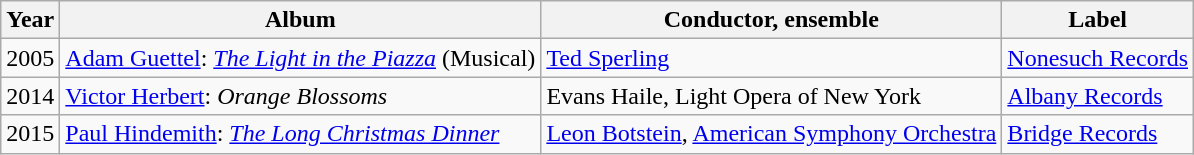<table class="wikitable">
<tr>
<th>Year</th>
<th>Album</th>
<th>Conductor, ensemble</th>
<th>Label</th>
</tr>
<tr>
<td>2005</td>
<td><a href='#'>Adam Guettel</a>: <em><a href='#'>The Light in the Piazza</a></em> (Musical)</td>
<td><a href='#'>Ted Sperling</a></td>
<td><a href='#'>Nonesuch Records</a></td>
</tr>
<tr>
<td>2014</td>
<td><a href='#'>Victor Herbert</a>: <em>Orange Blossoms</em></td>
<td>Evans Haile, Light Opera of New York</td>
<td><a href='#'>Albany Records</a></td>
</tr>
<tr>
<td>2015</td>
<td><a href='#'>Paul Hindemith</a>: <em><a href='#'>The Long Christmas Dinner</a></em></td>
<td><a href='#'>Leon Botstein</a>, <a href='#'>American Symphony Orchestra</a></td>
<td><a href='#'>Bridge Records</a></td>
</tr>
</table>
